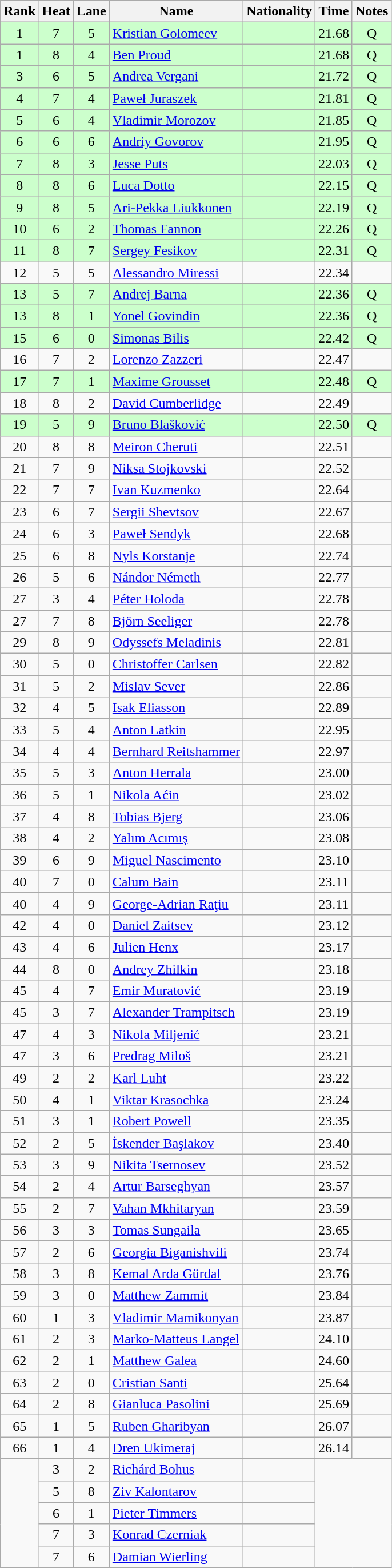<table class="wikitable sortable" style="text-align:center">
<tr>
<th>Rank</th>
<th>Heat</th>
<th>Lane</th>
<th>Name</th>
<th>Nationality</th>
<th>Time</th>
<th>Notes</th>
</tr>
<tr bgcolor=ccffcc>
<td>1</td>
<td>7</td>
<td>5</td>
<td align=left><a href='#'>Kristian Golomeev</a></td>
<td align=left></td>
<td>21.68</td>
<td>Q</td>
</tr>
<tr bgcolor=ccffcc>
<td>1</td>
<td>8</td>
<td>4</td>
<td align=left><a href='#'>Ben Proud</a></td>
<td align=left></td>
<td>21.68</td>
<td>Q</td>
</tr>
<tr bgcolor=ccffcc>
<td>3</td>
<td>6</td>
<td>5</td>
<td align=left><a href='#'>Andrea Vergani</a></td>
<td align=left></td>
<td>21.72</td>
<td>Q</td>
</tr>
<tr bgcolor=ccffcc>
<td>4</td>
<td>7</td>
<td>4</td>
<td align=left><a href='#'>Paweł Juraszek</a></td>
<td align=left></td>
<td>21.81</td>
<td>Q</td>
</tr>
<tr bgcolor=ccffcc>
<td>5</td>
<td>6</td>
<td>4</td>
<td align=left><a href='#'>Vladimir Morozov</a></td>
<td align=left></td>
<td>21.85</td>
<td>Q</td>
</tr>
<tr bgcolor=ccffcc>
<td>6</td>
<td>6</td>
<td>6</td>
<td align=left><a href='#'>Andriy Govorov</a></td>
<td align=left></td>
<td>21.95</td>
<td>Q</td>
</tr>
<tr bgcolor=ccffcc>
<td>7</td>
<td>8</td>
<td>3</td>
<td align=left><a href='#'>Jesse Puts</a></td>
<td align=left></td>
<td>22.03</td>
<td>Q</td>
</tr>
<tr bgcolor=ccffcc>
<td>8</td>
<td>8</td>
<td>6</td>
<td align=left><a href='#'>Luca Dotto</a></td>
<td align=left></td>
<td>22.15</td>
<td>Q</td>
</tr>
<tr bgcolor=ccffcc>
<td>9</td>
<td>8</td>
<td>5</td>
<td align=left><a href='#'>Ari-Pekka Liukkonen</a></td>
<td align=left></td>
<td>22.19</td>
<td>Q</td>
</tr>
<tr bgcolor=ccffcc>
<td>10</td>
<td>6</td>
<td>2</td>
<td align=left><a href='#'>Thomas Fannon</a></td>
<td align=left></td>
<td>22.26</td>
<td>Q</td>
</tr>
<tr bgcolor=ccffcc>
<td>11</td>
<td>8</td>
<td>7</td>
<td align=left><a href='#'>Sergey Fesikov</a></td>
<td align=left></td>
<td>22.31</td>
<td>Q</td>
</tr>
<tr>
<td>12</td>
<td>5</td>
<td>5</td>
<td align=left><a href='#'>Alessandro Miressi</a></td>
<td align=left></td>
<td>22.34</td>
<td></td>
</tr>
<tr bgcolor=ccffcc>
<td>13</td>
<td>5</td>
<td>7</td>
<td align=left><a href='#'>Andrej Barna</a></td>
<td align=left></td>
<td>22.36</td>
<td>Q</td>
</tr>
<tr bgcolor=ccffcc>
<td>13</td>
<td>8</td>
<td>1</td>
<td align=left><a href='#'>Yonel Govindin</a></td>
<td align=left></td>
<td>22.36</td>
<td>Q</td>
</tr>
<tr bgcolor=ccffcc>
<td>15</td>
<td>6</td>
<td>0</td>
<td align=left><a href='#'>Simonas Bilis</a></td>
<td align=left></td>
<td>22.42</td>
<td>Q</td>
</tr>
<tr>
<td>16</td>
<td>7</td>
<td>2</td>
<td align=left><a href='#'>Lorenzo Zazzeri</a></td>
<td align=left></td>
<td>22.47</td>
<td></td>
</tr>
<tr bgcolor=ccffcc>
<td>17</td>
<td>7</td>
<td>1</td>
<td align=left><a href='#'>Maxime Grousset</a></td>
<td align=left></td>
<td>22.48</td>
<td>Q</td>
</tr>
<tr>
<td>18</td>
<td>8</td>
<td>2</td>
<td align=left><a href='#'>David Cumberlidge</a></td>
<td align=left></td>
<td>22.49</td>
<td></td>
</tr>
<tr bgcolor=ccffcc>
<td>19</td>
<td>5</td>
<td>9</td>
<td align=left><a href='#'>Bruno Blašković</a></td>
<td align=left></td>
<td>22.50</td>
<td>Q</td>
</tr>
<tr>
<td>20</td>
<td>8</td>
<td>8</td>
<td align=left><a href='#'>Meiron Cheruti</a></td>
<td align=left></td>
<td>22.51</td>
<td></td>
</tr>
<tr>
<td>21</td>
<td>7</td>
<td>9</td>
<td align=left><a href='#'>Niksa Stojkovski</a></td>
<td align=left></td>
<td>22.52</td>
<td></td>
</tr>
<tr>
<td>22</td>
<td>7</td>
<td>7</td>
<td align=left><a href='#'>Ivan Kuzmenko</a></td>
<td align=left></td>
<td>22.64</td>
<td></td>
</tr>
<tr>
<td>23</td>
<td>6</td>
<td>7</td>
<td align=left><a href='#'>Sergii Shevtsov</a></td>
<td align=left></td>
<td>22.67</td>
<td></td>
</tr>
<tr>
<td>24</td>
<td>6</td>
<td>3</td>
<td align=left><a href='#'>Paweł Sendyk</a></td>
<td align=left></td>
<td>22.68</td>
<td></td>
</tr>
<tr>
<td>25</td>
<td>6</td>
<td>8</td>
<td align=left><a href='#'>Nyls Korstanje</a></td>
<td align=left></td>
<td>22.74</td>
<td></td>
</tr>
<tr>
<td>26</td>
<td>5</td>
<td>6</td>
<td align=left><a href='#'>Nándor Németh</a></td>
<td align=left></td>
<td>22.77</td>
<td></td>
</tr>
<tr>
<td>27</td>
<td>3</td>
<td>4</td>
<td align=left><a href='#'>Péter Holoda</a></td>
<td align=left></td>
<td>22.78</td>
<td></td>
</tr>
<tr>
<td>27</td>
<td>7</td>
<td>8</td>
<td align=left><a href='#'>Björn Seeliger</a></td>
<td align=left></td>
<td>22.78</td>
<td></td>
</tr>
<tr>
<td>29</td>
<td>8</td>
<td>9</td>
<td align=left><a href='#'>Odyssefs Meladinis</a></td>
<td align=left></td>
<td>22.81</td>
<td></td>
</tr>
<tr>
<td>30</td>
<td>5</td>
<td>0</td>
<td align=left><a href='#'>Christoffer Carlsen</a></td>
<td align=left></td>
<td>22.82</td>
<td></td>
</tr>
<tr>
<td>31</td>
<td>5</td>
<td>2</td>
<td align=left><a href='#'>Mislav Sever</a></td>
<td align=left></td>
<td>22.86</td>
<td></td>
</tr>
<tr>
<td>32</td>
<td>4</td>
<td>5</td>
<td align=left><a href='#'>Isak Eliasson</a></td>
<td align=left></td>
<td>22.89</td>
<td></td>
</tr>
<tr>
<td>33</td>
<td>5</td>
<td>4</td>
<td align=left><a href='#'>Anton Latkin</a></td>
<td align=left></td>
<td>22.95</td>
<td></td>
</tr>
<tr>
<td>34</td>
<td>4</td>
<td>4</td>
<td align=left><a href='#'>Bernhard Reitshammer</a></td>
<td align=left></td>
<td>22.97</td>
<td></td>
</tr>
<tr>
<td>35</td>
<td>5</td>
<td>3</td>
<td align=left><a href='#'>Anton Herrala</a></td>
<td align=left></td>
<td>23.00</td>
<td></td>
</tr>
<tr>
<td>36</td>
<td>5</td>
<td>1</td>
<td align=left><a href='#'>Nikola Aćin</a></td>
<td align=left></td>
<td>23.02</td>
<td></td>
</tr>
<tr>
<td>37</td>
<td>4</td>
<td>8</td>
<td align=left><a href='#'>Tobias Bjerg</a></td>
<td align=left></td>
<td>23.06</td>
<td></td>
</tr>
<tr>
<td>38</td>
<td>4</td>
<td>2</td>
<td align=left><a href='#'>Yalım Acımış</a></td>
<td align=left></td>
<td>23.08</td>
<td></td>
</tr>
<tr>
<td>39</td>
<td>6</td>
<td>9</td>
<td align=left><a href='#'>Miguel Nascimento</a></td>
<td align=left></td>
<td>23.10</td>
<td></td>
</tr>
<tr>
<td>40</td>
<td>7</td>
<td>0</td>
<td align=left><a href='#'>Calum Bain</a></td>
<td align=left></td>
<td>23.11</td>
<td></td>
</tr>
<tr>
<td>40</td>
<td>4</td>
<td>9</td>
<td align=left><a href='#'>George-Adrian Raţiu</a></td>
<td align=left></td>
<td>23.11</td>
<td></td>
</tr>
<tr>
<td>42</td>
<td>4</td>
<td>0</td>
<td align=left><a href='#'>Daniel Zaitsev</a></td>
<td align=left></td>
<td>23.12</td>
<td></td>
</tr>
<tr>
<td>43</td>
<td>4</td>
<td>6</td>
<td align=left><a href='#'>Julien Henx</a></td>
<td align=left></td>
<td>23.17</td>
<td></td>
</tr>
<tr>
<td>44</td>
<td>8</td>
<td>0</td>
<td align=left><a href='#'>Andrey Zhilkin</a></td>
<td align=left></td>
<td>23.18</td>
<td></td>
</tr>
<tr>
<td>45</td>
<td>4</td>
<td>7</td>
<td align=left><a href='#'>Emir Muratović</a></td>
<td align=left></td>
<td>23.19</td>
<td></td>
</tr>
<tr>
<td>45</td>
<td>3</td>
<td>7</td>
<td align=left><a href='#'>Alexander Trampitsch</a></td>
<td align=left></td>
<td>23.19</td>
<td></td>
</tr>
<tr>
<td>47</td>
<td>4</td>
<td>3</td>
<td align=left><a href='#'>Nikola Miljenić</a></td>
<td align=left></td>
<td>23.21</td>
<td></td>
</tr>
<tr>
<td>47</td>
<td>3</td>
<td>6</td>
<td align=left><a href='#'>Predrag Miloš</a></td>
<td align=left></td>
<td>23.21</td>
<td></td>
</tr>
<tr>
<td>49</td>
<td>2</td>
<td>2</td>
<td align=left><a href='#'>Karl Luht</a></td>
<td align=left></td>
<td>23.22</td>
<td></td>
</tr>
<tr>
<td>50</td>
<td>4</td>
<td>1</td>
<td align=left><a href='#'>Viktar Krasochka</a></td>
<td align=left></td>
<td>23.24</td>
<td></td>
</tr>
<tr>
<td>51</td>
<td>3</td>
<td>1</td>
<td align=left><a href='#'>Robert Powell</a></td>
<td align=left></td>
<td>23.35</td>
<td></td>
</tr>
<tr>
<td>52</td>
<td>2</td>
<td>5</td>
<td align=left><a href='#'>İskender Başlakov</a></td>
<td align=left></td>
<td>23.40</td>
<td></td>
</tr>
<tr>
<td>53</td>
<td>3</td>
<td>9</td>
<td align=left><a href='#'>Nikita Tsernosev</a></td>
<td align=left></td>
<td>23.52</td>
<td></td>
</tr>
<tr>
<td>54</td>
<td>2</td>
<td>4</td>
<td align=left><a href='#'>Artur Barseghyan</a></td>
<td align=left></td>
<td>23.57</td>
<td></td>
</tr>
<tr>
<td>55</td>
<td>2</td>
<td>7</td>
<td align=left><a href='#'>Vahan Mkhitaryan</a></td>
<td align=left></td>
<td>23.59</td>
<td></td>
</tr>
<tr>
<td>56</td>
<td>3</td>
<td>3</td>
<td align=left><a href='#'>Tomas Sungaila</a></td>
<td align=left></td>
<td>23.65</td>
<td></td>
</tr>
<tr>
<td>57</td>
<td>2</td>
<td>6</td>
<td align=left><a href='#'>Georgia Biganishvili</a></td>
<td align=left></td>
<td>23.74</td>
<td></td>
</tr>
<tr>
<td>58</td>
<td>3</td>
<td>8</td>
<td align=left><a href='#'>Kemal Arda Gürdal</a></td>
<td align=left></td>
<td>23.76</td>
<td></td>
</tr>
<tr>
<td>59</td>
<td>3</td>
<td>0</td>
<td align=left><a href='#'>Matthew Zammit</a></td>
<td align=left></td>
<td>23.84</td>
<td></td>
</tr>
<tr>
<td>60</td>
<td>1</td>
<td>3</td>
<td align=left><a href='#'>Vladimir Mamikonyan</a></td>
<td align=left></td>
<td>23.87</td>
<td></td>
</tr>
<tr>
<td>61</td>
<td>2</td>
<td>3</td>
<td align=left><a href='#'>Marko-Matteus Langel</a></td>
<td align=left></td>
<td>24.10</td>
<td></td>
</tr>
<tr>
<td>62</td>
<td>2</td>
<td>1</td>
<td align=left><a href='#'>Matthew Galea</a></td>
<td align=left></td>
<td>24.60</td>
<td></td>
</tr>
<tr>
<td>63</td>
<td>2</td>
<td>0</td>
<td align=left><a href='#'>Cristian Santi</a></td>
<td align=left></td>
<td>25.64</td>
<td></td>
</tr>
<tr>
<td>64</td>
<td>2</td>
<td>8</td>
<td align=left><a href='#'>Gianluca Pasolini</a></td>
<td align=left></td>
<td>25.69</td>
<td></td>
</tr>
<tr>
<td>65</td>
<td>1</td>
<td>5</td>
<td align=left><a href='#'>Ruben Gharibyan</a></td>
<td align=left></td>
<td>26.07</td>
<td></td>
</tr>
<tr>
<td>66</td>
<td>1</td>
<td>4</td>
<td align=left><a href='#'>Dren Ukimeraj</a></td>
<td align=left></td>
<td>26.14</td>
<td></td>
</tr>
<tr>
<td rowspan=5></td>
<td>3</td>
<td>2</td>
<td align=left><a href='#'>Richárd Bohus</a></td>
<td align=left></td>
<td colspan=2 rowspan=5></td>
</tr>
<tr>
<td>5</td>
<td>8</td>
<td align=left><a href='#'>Ziv Kalontarov</a></td>
<td align=left></td>
</tr>
<tr>
<td>6</td>
<td>1</td>
<td align=left><a href='#'>Pieter Timmers</a></td>
<td align=left></td>
</tr>
<tr>
<td>7</td>
<td>3</td>
<td align=left><a href='#'>Konrad Czerniak</a></td>
<td align=left></td>
</tr>
<tr>
<td>7</td>
<td>6</td>
<td align=left><a href='#'>Damian Wierling</a></td>
<td align=left></td>
</tr>
</table>
